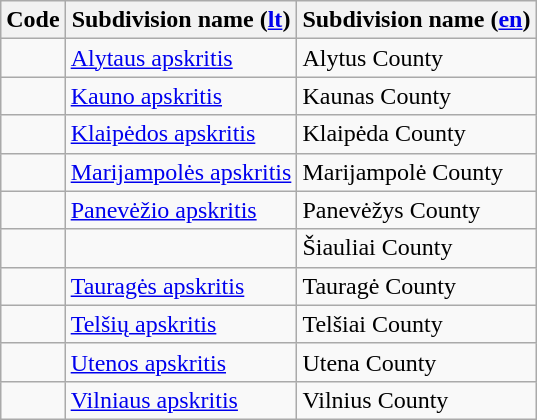<table class="wikitable sortable">
<tr>
<th>Code</th>
<th>Subdivision name (<a href='#'>lt</a>)</th>
<th>Subdivision name (<a href='#'>en</a>)</th>
</tr>
<tr>
<td></td>
<td><a href='#'>Alytaus apskritis</a></td>
<td>Alytus County</td>
</tr>
<tr>
<td></td>
<td><a href='#'>Kauno apskritis</a></td>
<td>Kaunas County</td>
</tr>
<tr>
<td></td>
<td><a href='#'>Klaipėdos apskritis</a></td>
<td>Klaipėda County</td>
</tr>
<tr>
<td></td>
<td><a href='#'>Marijampolės apskritis</a></td>
<td>Marijampolė County</td>
</tr>
<tr>
<td></td>
<td><a href='#'>Panevėžio apskritis</a></td>
<td>Panevėžys County</td>
</tr>
<tr>
<td></td>
<td></td>
<td>Šiauliai County</td>
</tr>
<tr>
<td></td>
<td><a href='#'>Tauragės apskritis</a></td>
<td>Tauragė County</td>
</tr>
<tr>
<td></td>
<td><a href='#'>Telšių apskritis</a></td>
<td>Telšiai County</td>
</tr>
<tr>
<td></td>
<td><a href='#'>Utenos apskritis</a></td>
<td>Utena County</td>
</tr>
<tr>
<td></td>
<td><a href='#'>Vilniaus apskritis</a></td>
<td>Vilnius County</td>
</tr>
</table>
